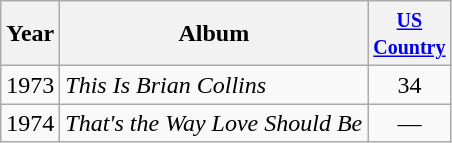<table class="wikitable">
<tr>
<th>Year</th>
<th>Album</th>
<th width="45"><small><a href='#'>US Country</a></small></th>
</tr>
<tr>
<td>1973</td>
<td><em>This Is Brian Collins</em></td>
<td align="center">34</td>
</tr>
<tr>
<td>1974</td>
<td><em>That's the Way Love Should Be</em></td>
<td align="center">—</td>
</tr>
</table>
